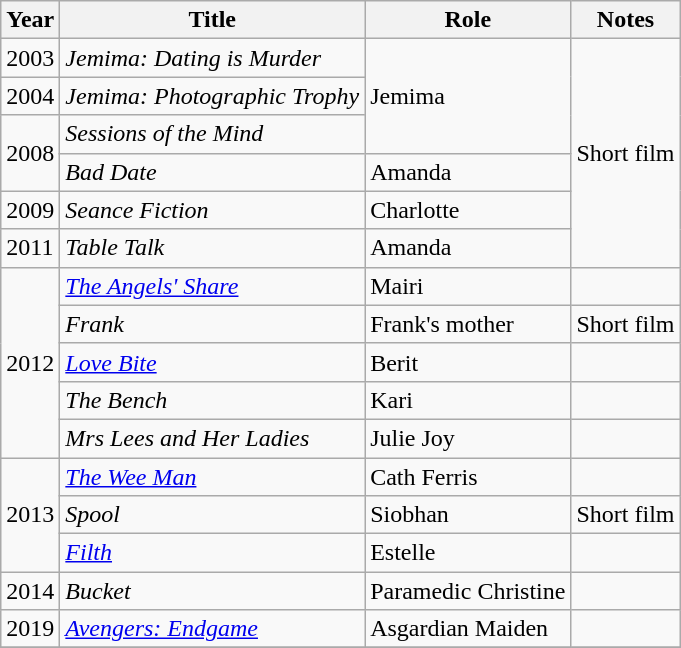<table class="wikitable sortable">
<tr>
<th>Year</th>
<th>Title</th>
<th>Role</th>
<th class="unsortable">Notes</th>
</tr>
<tr>
<td>2003</td>
<td><em>Jemima: Dating is Murder</em></td>
<td rowspan="3">Jemima</td>
<td rowspan="6">Short film</td>
</tr>
<tr>
<td>2004</td>
<td><em>Jemima: Photographic Trophy</em></td>
</tr>
<tr>
<td rowspan="2">2008</td>
<td><em>Sessions of the Mind</em></td>
</tr>
<tr>
<td><em>Bad Date</em></td>
<td>Amanda</td>
</tr>
<tr>
<td>2009</td>
<td><em>Seance Fiction</em></td>
<td>Charlotte</td>
</tr>
<tr>
<td>2011</td>
<td><em>Table Talk</em></td>
<td>Amanda</td>
</tr>
<tr>
<td rowspan="5">2012</td>
<td><em><a href='#'>The Angels' Share</a></em></td>
<td>Mairi</td>
<td></td>
</tr>
<tr>
<td><em>Frank</em></td>
<td>Frank's mother</td>
<td>Short film</td>
</tr>
<tr>
<td><em><a href='#'>Love Bite</a></em></td>
<td>Berit</td>
<td></td>
</tr>
<tr>
<td><em>The Bench</em></td>
<td>Kari</td>
<td></td>
</tr>
<tr>
<td><em>Mrs Lees and Her Ladies</em></td>
<td>Julie Joy</td>
<td></td>
</tr>
<tr>
<td rowspan="3">2013</td>
<td><em><a href='#'>The Wee Man</a></em></td>
<td>Cath Ferris</td>
<td></td>
</tr>
<tr>
<td><em>Spool</em></td>
<td>Siobhan</td>
<td>Short film</td>
</tr>
<tr>
<td><em><a href='#'>Filth</a></em></td>
<td>Estelle</td>
<td></td>
</tr>
<tr>
<td>2014</td>
<td><em>Bucket</em></td>
<td>Paramedic Christine</td>
<td></td>
</tr>
<tr>
<td>2019</td>
<td><em><a href='#'>Avengers: Endgame</a></em></td>
<td>Asgardian Maiden</td>
<td></td>
</tr>
<tr>
</tr>
</table>
